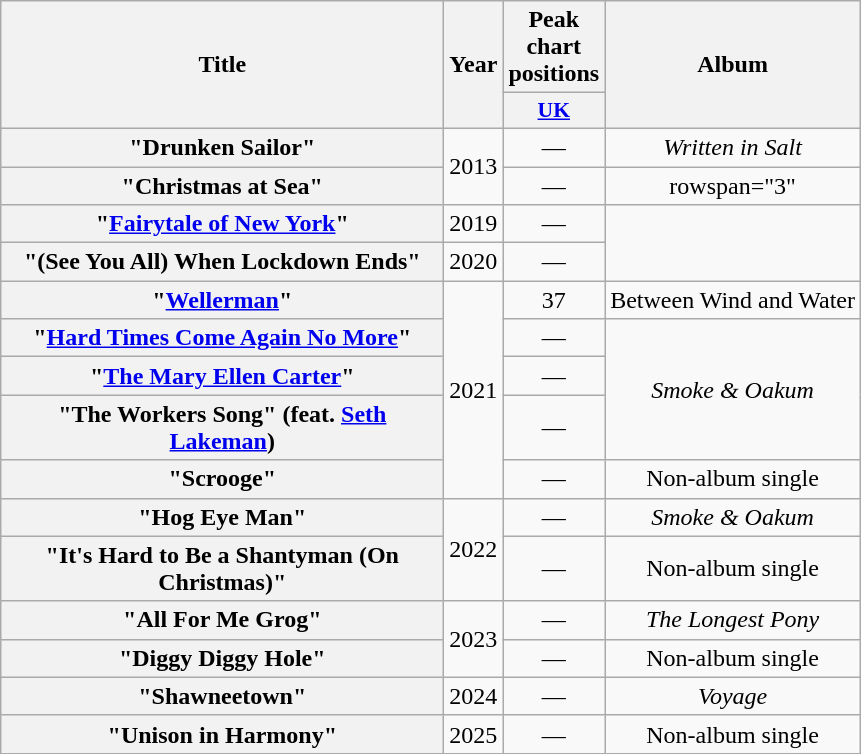<table class="wikitable plainrowheaders" style="text-align:center;">
<tr>
<th scope="col" rowspan="2" style="width:18em;">Title</th>
<th scope="col" rowspan="2" style="width:1em;">Year</th>
<th colspan="1">Peak chart positions</th>
<th scope="col" rowspan="2">Album</th>
</tr>
<tr>
<th scope="col" style="width:3em;font-size:90%;"><a href='#'>UK</a><br></th>
</tr>
<tr>
<th scope="row">"Drunken Sailor"</th>
<td rowspan="2">2013</td>
<td>—</td>
<td><em>Written in Salt</em></td>
</tr>
<tr>
<th scope="row">"Christmas at Sea"</th>
<td>—</td>
<td>rowspan="3" </td>
</tr>
<tr>
<th scope="row">"<a href='#'>Fairytale of New York</a>"</th>
<td>2019</td>
<td>—</td>
</tr>
<tr>
<th scope="row">"(See You All) When Lockdown Ends"</th>
<td>2020</td>
<td>—</td>
</tr>
<tr>
<th scope="row">"<a href='#'>Wellerman</a>"</th>
<td rowspan="5">2021</td>
<td>37</td>
<td>Between Wind and Water</td>
</tr>
<tr>
<th scope="row">"<a href='#'>Hard Times Come Again No More</a>"</th>
<td>—</td>
<td rowspan="3"><em>Smoke & Oakum</em></td>
</tr>
<tr>
<th scope="row">"<a href='#'>The Mary Ellen Carter</a>"</th>
<td>—</td>
</tr>
<tr>
<th scope="row">"The Workers Song" (feat. <a href='#'>Seth Lakeman</a>)</th>
<td>—</td>
</tr>
<tr>
<th scope="row">"Scrooge"</th>
<td>—</td>
<td>Non-album single</td>
</tr>
<tr>
<th scope="row">"Hog Eye Man"</th>
<td rowspan="2">2022</td>
<td>—</td>
<td><em>Smoke & Oakum</em></td>
</tr>
<tr>
<th scope="row">"It's Hard to Be a Shantyman (On Christmas)"</th>
<td>—</td>
<td>Non-album single</td>
</tr>
<tr>
<th scope="row">"All For Me Grog"</th>
<td rowspan="2">2023</td>
<td>—</td>
<td><em>The Longest Pony</em></td>
</tr>
<tr>
<th scope="row">"Diggy Diggy Hole"</th>
<td>—</td>
<td>Non-album single</td>
</tr>
<tr>
<th scope="row">"Shawneetown"</th>
<td>2024</td>
<td>—</td>
<td><em>Voyage</em></td>
</tr>
<tr>
<th scope="row">"Unison in Harmony"</th>
<td>2025</td>
<td>—</td>
<td>Non-album single</td>
</tr>
</table>
